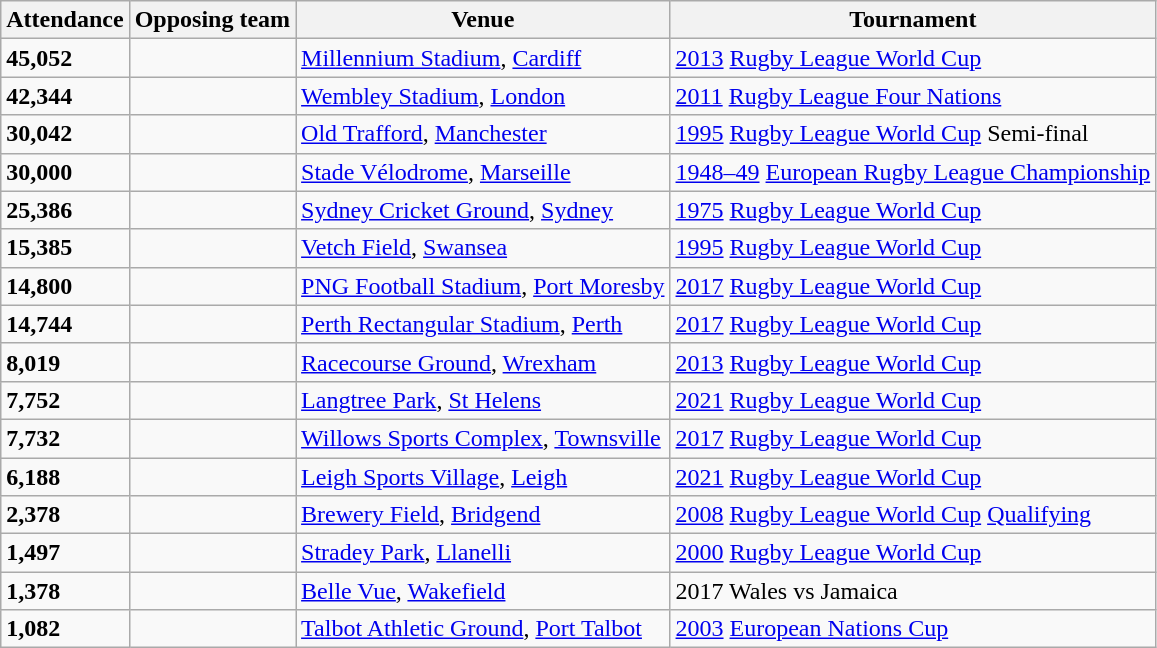<table class="wikitable">
<tr>
<th>Attendance</th>
<th>Opposing team</th>
<th>Venue</th>
<th>Tournament</th>
</tr>
<tr>
<td><strong>45,052</strong></td>
<td></td>
<td><a href='#'>Millennium Stadium</a>, <a href='#'>Cardiff</a></td>
<td><a href='#'>2013</a> <a href='#'>Rugby League World Cup</a></td>
</tr>
<tr>
<td><strong>42,344</strong></td>
<td></td>
<td><a href='#'>Wembley Stadium</a>, <a href='#'>London</a></td>
<td><a href='#'>2011</a> <a href='#'>Rugby League Four Nations</a></td>
</tr>
<tr>
<td><strong>30,042</strong></td>
<td></td>
<td><a href='#'>Old Trafford</a>, <a href='#'>Manchester</a></td>
<td><a href='#'>1995</a> <a href='#'>Rugby League World Cup</a> Semi-final</td>
</tr>
<tr>
<td><strong>30,000</strong></td>
<td></td>
<td><a href='#'>Stade Vélodrome</a>, <a href='#'>Marseille</a></td>
<td><a href='#'>1948–49</a> <a href='#'>European Rugby League Championship</a></td>
</tr>
<tr>
<td><strong>25,386</strong></td>
<td></td>
<td><a href='#'>Sydney Cricket Ground</a>, <a href='#'>Sydney</a></td>
<td><a href='#'>1975</a> <a href='#'>Rugby League World Cup</a></td>
</tr>
<tr>
<td><strong>15,385</strong></td>
<td></td>
<td><a href='#'>Vetch Field</a>, <a href='#'>Swansea</a></td>
<td><a href='#'>1995</a> <a href='#'>Rugby League World Cup</a></td>
</tr>
<tr>
<td><strong>14,800</strong></td>
<td></td>
<td><a href='#'>PNG Football Stadium</a>, <a href='#'>Port Moresby</a></td>
<td><a href='#'>2017</a> <a href='#'>Rugby League World Cup</a></td>
</tr>
<tr>
<td><strong>14,744</strong></td>
<td></td>
<td><a href='#'>Perth Rectangular Stadium</a>, <a href='#'>Perth</a></td>
<td><a href='#'>2017</a> <a href='#'>Rugby League World Cup</a></td>
</tr>
<tr>
<td><strong>8,019</strong></td>
<td></td>
<td><a href='#'>Racecourse Ground</a>, <a href='#'>Wrexham</a></td>
<td><a href='#'>2013</a> <a href='#'>Rugby League World Cup</a></td>
</tr>
<tr>
<td><strong>7,752</strong></td>
<td></td>
<td><a href='#'>Langtree Park</a>, <a href='#'>St Helens</a></td>
<td><a href='#'>2021</a> <a href='#'>Rugby League World Cup</a></td>
</tr>
<tr>
<td><strong>7,732</strong></td>
<td></td>
<td><a href='#'>Willows Sports Complex</a>, <a href='#'>Townsville</a></td>
<td><a href='#'>2017</a> <a href='#'>Rugby League World Cup</a></td>
</tr>
<tr>
<td><strong>6,188</strong></td>
<td></td>
<td><a href='#'>Leigh Sports Village</a>, <a href='#'>Leigh</a></td>
<td><a href='#'>2021</a> <a href='#'>Rugby League World Cup</a></td>
</tr>
<tr>
<td><strong>2,378</strong></td>
<td></td>
<td><a href='#'>Brewery Field</a>, <a href='#'>Bridgend</a></td>
<td><a href='#'>2008</a> <a href='#'>Rugby League World Cup</a> <a href='#'>Qualifying</a></td>
</tr>
<tr>
<td><strong>1,497</strong></td>
<td></td>
<td><a href='#'>Stradey Park</a>, <a href='#'>Llanelli</a></td>
<td><a href='#'>2000</a> <a href='#'>Rugby League World Cup</a></td>
</tr>
<tr>
<td><strong>1,378</strong></td>
<td></td>
<td><a href='#'>Belle Vue</a>, <a href='#'>Wakefield</a></td>
<td>2017 Wales vs Jamaica</td>
</tr>
<tr>
<td><strong>1,082</strong></td>
<td></td>
<td><a href='#'>Talbot Athletic Ground</a>, <a href='#'>Port Talbot</a></td>
<td><a href='#'>2003</a> <a href='#'>European Nations Cup</a></td>
</tr>
</table>
